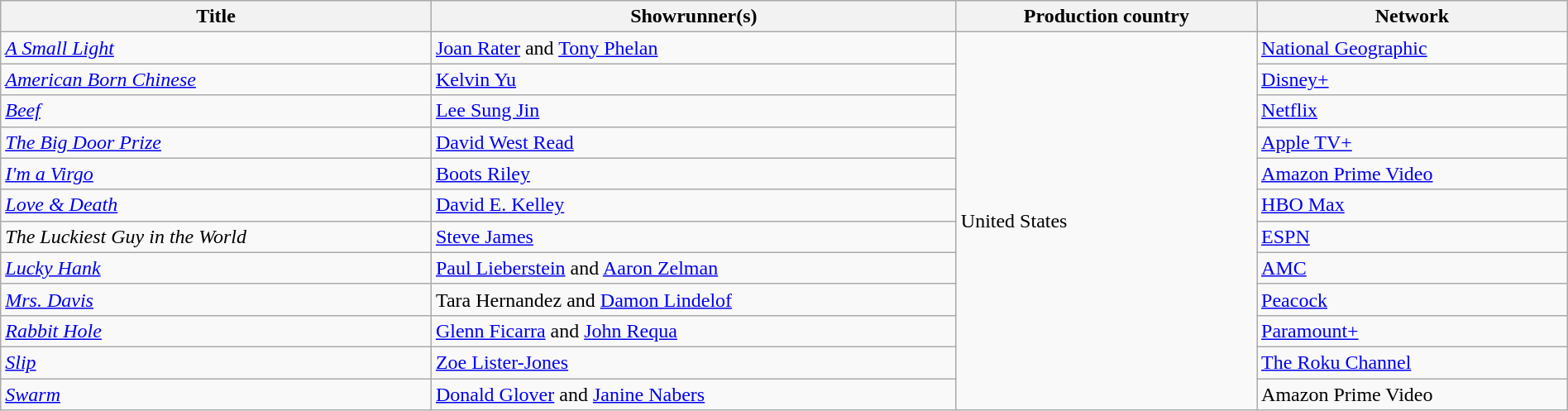<table class="wikitable plainrowheaders" style="width:100%; margin-bottom:4px">
<tr>
<th scope="col">Title</th>
<th scope="col">Showrunner(s)</th>
<th scope="col">Production country</th>
<th scope="col">Network</th>
</tr>
<tr>
<td><em><a href='#'>A Small Light</a></em></td>
<td><a href='#'>Joan Rater</a> and <a href='#'>Tony Phelan</a></td>
<td rowspan="12">United States</td>
<td><a href='#'>National Geographic</a></td>
</tr>
<tr>
<td><em><a href='#'>American Born Chinese</a></em></td>
<td><a href='#'>Kelvin Yu</a></td>
<td><a href='#'>Disney+</a></td>
</tr>
<tr>
<td><em><a href='#'>Beef</a></em> </td>
<td><a href='#'>Lee Sung Jin</a></td>
<td><a href='#'>Netflix</a></td>
</tr>
<tr>
<td><em><a href='#'>The Big Door Prize</a></em></td>
<td><a href='#'>David West Read</a></td>
<td><a href='#'>Apple TV+</a></td>
</tr>
<tr>
<td><em><a href='#'>I'm a Virgo</a></em></td>
<td><a href='#'>Boots Riley</a></td>
<td><a href='#'>Amazon Prime Video</a></td>
</tr>
<tr>
<td><em><a href='#'>Love & Death</a></em></td>
<td><a href='#'>David E. Kelley</a></td>
<td><a href='#'>HBO Max</a></td>
</tr>
<tr>
<td><em>The Luckiest Guy in the World</em></td>
<td><a href='#'>Steve James</a></td>
<td><a href='#'>ESPN</a></td>
</tr>
<tr>
<td><em><a href='#'>Lucky Hank</a></em></td>
<td><a href='#'>Paul Lieberstein</a> and <a href='#'>Aaron Zelman</a></td>
<td><a href='#'>AMC</a></td>
</tr>
<tr>
<td><em><a href='#'>Mrs. Davis</a></em></td>
<td>Tara Hernandez and <a href='#'>Damon Lindelof</a></td>
<td><a href='#'>Peacock</a></td>
</tr>
<tr>
<td><em><a href='#'>Rabbit Hole</a></em></td>
<td><a href='#'>Glenn Ficarra</a> and <a href='#'>John Requa</a></td>
<td><a href='#'>Paramount+</a></td>
</tr>
<tr>
<td><em><a href='#'>Slip</a></em></td>
<td><a href='#'>Zoe Lister-Jones</a></td>
<td><a href='#'>The Roku Channel</a></td>
</tr>
<tr>
<td><em><a href='#'>Swarm</a></em> </td>
<td><a href='#'>Donald Glover</a> and <a href='#'>Janine Nabers</a></td>
<td>Amazon Prime Video</td>
</tr>
</table>
